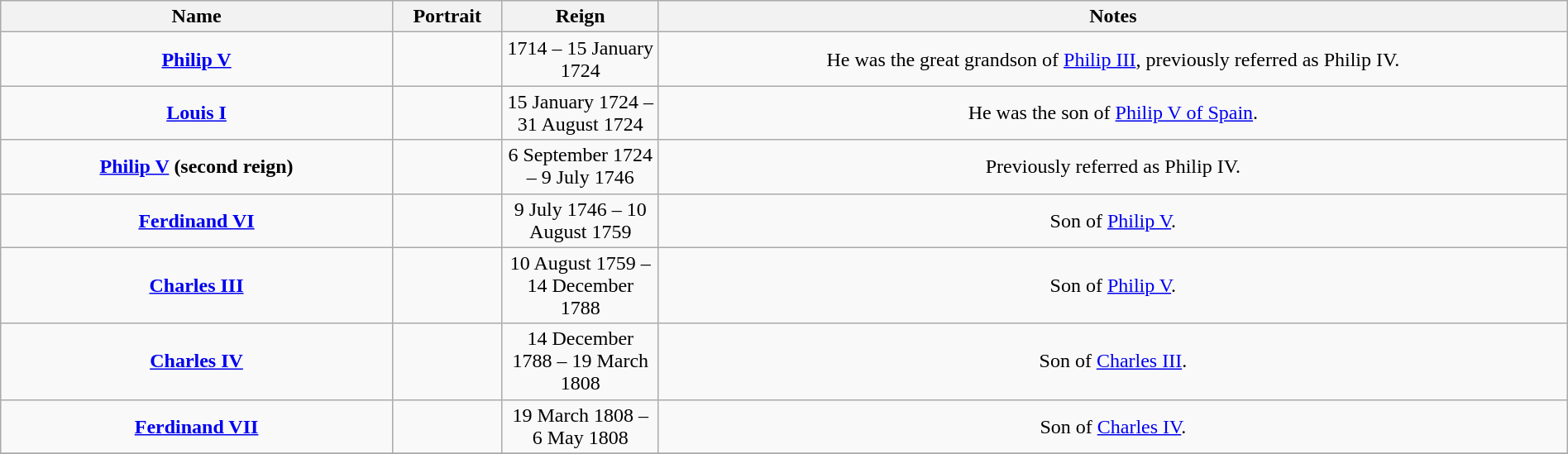<table style="text-align:center; width:100%" class="wikitable sticky-header">
<tr>
<th width=25%>Name</th>
<th width=105px>Portrait</th>
<th width=10%>Reign</th>
<th width=58%>Notes</th>
</tr>
<tr>
<td><strong><a href='#'>Philip V</a></strong></td>
<td></td>
<td>1714 – 15 January 1724</td>
<td>He was the great grandson of <a href='#'>Philip III</a>, previously referred as Philip IV.</td>
</tr>
<tr>
<td><strong><a href='#'>Louis I</a></strong></td>
<td></td>
<td>15 January 1724 – 31 August 1724</td>
<td>He was the son of <a href='#'>Philip V of Spain</a>.</td>
</tr>
<tr>
<td><strong><a href='#'>Philip V</a> (second reign)</strong></td>
<td></td>
<td>6 September 1724 – 9 July 1746</td>
<td>Previously referred as Philip IV.</td>
</tr>
<tr>
<td><strong><a href='#'>Ferdinand VI</a></strong></td>
<td></td>
<td>9 July 1746 – 10 August 1759</td>
<td>Son of <a href='#'>Philip V</a>.</td>
</tr>
<tr>
<td><strong><a href='#'>Charles III</a></strong></td>
<td></td>
<td>10 August 1759 – 14 December 1788</td>
<td>Son of <a href='#'>Philip V</a>.</td>
</tr>
<tr>
<td><strong><a href='#'>Charles IV</a></strong></td>
<td></td>
<td>14 December 1788 – 19 March 1808</td>
<td>Son of <a href='#'>Charles III</a>.</td>
</tr>
<tr>
<td><strong><a href='#'>Ferdinand VII</a></strong></td>
<td></td>
<td>19 March 1808 – 6 May 1808</td>
<td>Son of <a href='#'>Charles IV</a>.</td>
</tr>
<tr>
</tr>
</table>
